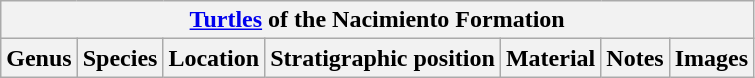<table class="wikitable" align="center">
<tr>
<th colspan="7" align="center"><a href='#'>Turtles</a> of the Nacimiento Formation</th>
</tr>
<tr>
<th>Genus</th>
<th>Species</th>
<th>Location</th>
<th>Stratigraphic position</th>
<th>Material</th>
<th>Notes</th>
<th>Images</th>
</tr>
</table>
